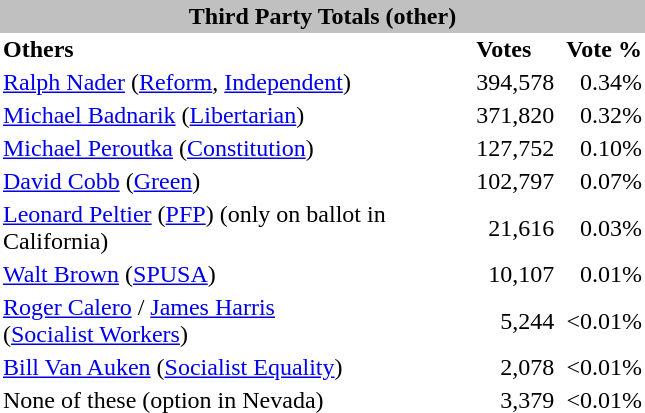<table border="0" cellpadding="2" cellspacing="0" style="width:430px;">
<tr>
<td colspan="4" style="text-align:center; background:silver;"><strong>Third Party Totals (other)</strong></td>
</tr>
<tr>
<td><strong>Others</strong></td>
<td><strong>Votes</strong></td>
<td></td>
<td><strong>Vote %</strong></td>
</tr>
<tr>
<td><a href='#'>Ralph Nader</a> (<a href='#'>Reform</a>, <a href='#'>Independent</a>)</td>
<td align=right>394,578</td>
<td></td>
<td align=right>0.34%</td>
</tr>
<tr>
<td><a href='#'>Michael Badnarik</a> (<a href='#'>Libertarian</a>)</td>
<td align=right>371,820</td>
<td></td>
<td align=right>0.32%</td>
</tr>
<tr>
<td><a href='#'>Michael Peroutka</a> (<a href='#'>Constitution</a>)</td>
<td align=right>127,752</td>
<td></td>
<td align=right>0.10%</td>
</tr>
<tr>
<td><a href='#'>David Cobb</a> (<a href='#'>Green</a>)</td>
<td align=right>102,797</td>
<td></td>
<td align=right>0.07%</td>
</tr>
<tr>
<td><a href='#'>Leonard Peltier</a> (<a href='#'>PFP</a>) (only on ballot in California)</td>
<td align=right>21,616</td>
<td></td>
<td align=right>0.03%</td>
</tr>
<tr>
<td><a href='#'>Walt Brown</a> (<a href='#'>SPUSA</a>)</td>
<td align=right>10,107</td>
<td></td>
<td align=right>0.01%</td>
</tr>
<tr>
<td><a href='#'>Roger Calero</a> / <a href='#'>James Harris</a> <br>(<a href='#'>Socialist Workers</a>)</td>
<td align=right>5,244</td>
<td></td>
<td align=right><0.01%</td>
</tr>
<tr>
<td><a href='#'>Bill Van Auken</a> (<a href='#'>Socialist Equality</a>)</td>
<td align=right>2,078</td>
<td></td>
<td align=right><0.01%</td>
</tr>
<tr>
<td>None of these (option in Nevada)</td>
<td align=right>3,379</td>
<td></td>
<td align=right><0.01%</td>
</tr>
</table>
